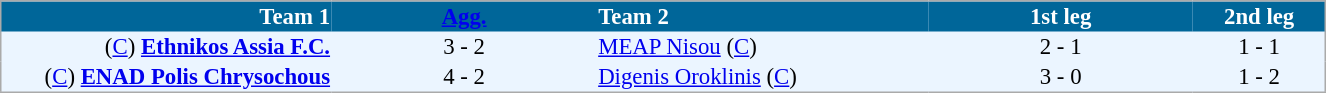<table cellspacing="0" style="background: #EBF5FF; border: 1px #aaa solid; border-collapse: collapse; font-size: 95%; margin: 1em auto;" width=70%>
<tr bgcolor=#006699 style="color:white;">
<th width=25% align="right">Team 1</th>
<th width=20% align="center"><a href='#'>Agg.</a></th>
<th width=25% align="left">Team 2</th>
<th width=20% align="center">1st leg</th>
<th width=20% align="center">2nd leg</th>
</tr>
<tr>
<td align=right>(<a href='#'>C</a>) <strong><a href='#'>Ethnikos Assia F.C.</a></strong></td>
<td align=center>3 - 2</td>
<td align=left><a href='#'>MEAP Nisou</a> (<a href='#'>C</a>)</td>
<td align=center>2 - 1</td>
<td align=center>1 - 1</td>
</tr>
<tr>
<td align=right>(<a href='#'>C</a>) <strong><a href='#'>ENAD Polis Chrysochous</a></strong></td>
<td align=center>4 - 2</td>
<td align=left><a href='#'>Digenis Oroklinis</a> (<a href='#'>C</a>)</td>
<td align=center>3 - 0</td>
<td align=center>1 - 2</td>
</tr>
<tr>
</tr>
</table>
